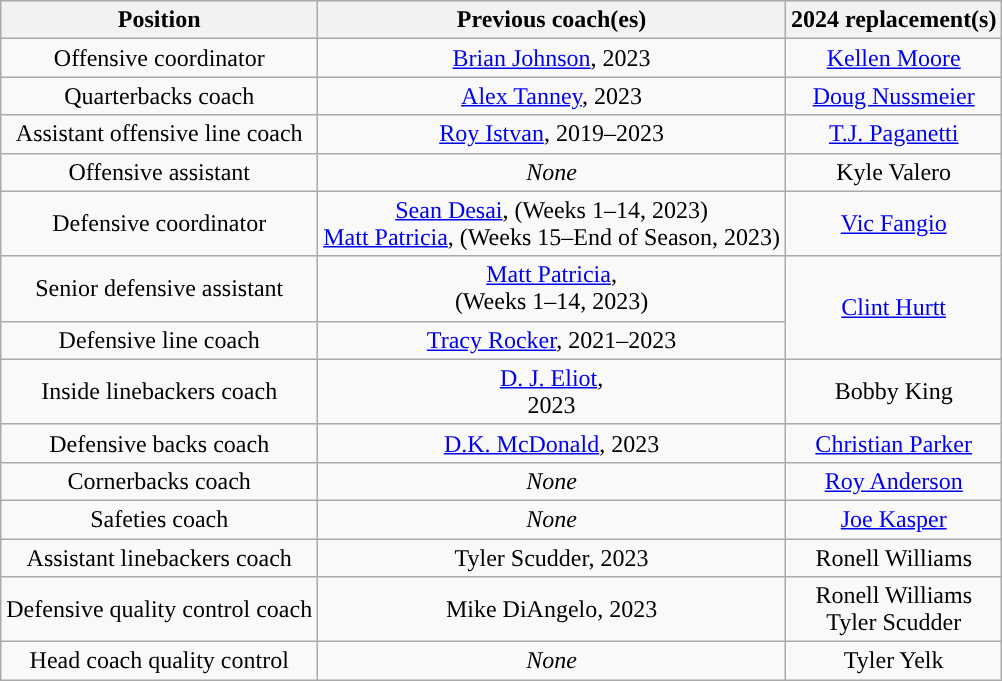<table class="wikitable" style="text-align:center">
<tr>
<th>Position</th>
<th>Previous coach(es)</th>
<th>2024 replacement(s)</th>
</tr>
<tr>
<td>Offensive coordinator</td>
<td><a href='#'>Brian Johnson</a>, 2023</td>
<td><a href='#'>Kellen Moore</a></td>
</tr>
<tr>
<td>Quarterbacks coach</td>
<td><a href='#'>Alex Tanney</a>, 2023</td>
<td><a href='#'>Doug Nussmeier</a></td>
</tr>
<tr>
<td>Assistant offensive line coach</td>
<td><a href='#'>Roy Istvan</a>, 2019–2023</td>
<td><a href='#'>T.J. Paganetti</a></td>
</tr>
<tr>
<td>Offensive assistant</td>
<td><em>None</em></td>
<td>Kyle Valero</td>
</tr>
<tr>
<td>Defensive coordinator</td>
<td><a href='#'>Sean Desai</a>, (Weeks 1–14, 2023)<br><a href='#'>Matt Patricia</a>, (Weeks 15–End of Season, 2023)</td>
<td><a href='#'>Vic Fangio</a></td>
</tr>
<tr>
<td>Senior defensive assistant</td>
<td><a href='#'>Matt Patricia</a>,<br>(Weeks 1–14, 2023)</td>
<td rowspan="2"><a href='#'>Clint Hurtt</a></td>
</tr>
<tr>
<td>Defensive line coach</td>
<td><a href='#'>Tracy Rocker</a>, 2021–2023</td>
</tr>
<tr>
<td>Inside linebackers coach</td>
<td><a href='#'>D. J. Eliot</a>,<br>2023</td>
<td>Bobby King</td>
</tr>
<tr>
<td>Defensive backs coach</td>
<td><a href='#'>D.K. McDonald</a>, 2023</td>
<td><a href='#'>Christian Parker</a></td>
</tr>
<tr>
<td>Cornerbacks coach</td>
<td><em>None</em></td>
<td><a href='#'>Roy Anderson</a></td>
</tr>
<tr>
<td>Safeties coach</td>
<td><em>None</em></td>
<td><a href='#'>Joe Kasper</a></td>
</tr>
<tr>
<td>Assistant linebackers coach</td>
<td>Tyler Scudder, 2023</td>
<td>Ronell Williams</td>
</tr>
<tr>
<td>Defensive quality control coach</td>
<td>Mike DiAngelo, 2023</td>
<td>Ronell Williams<br>Tyler Scudder</td>
</tr>
<tr>
<td>Head coach quality control</td>
<td><em>None</em></td>
<td>Tyler Yelk</td>
</tr>
</table>
